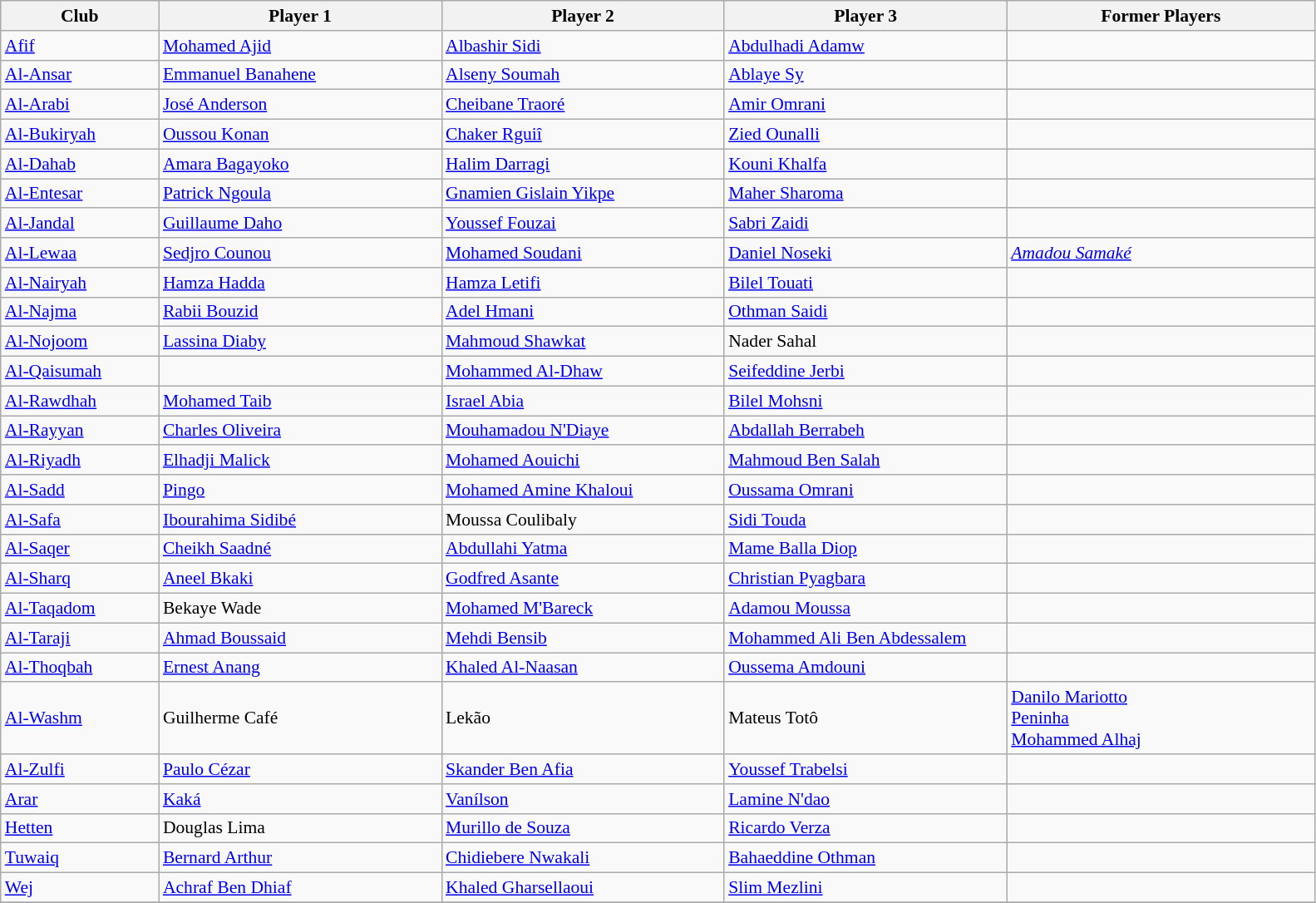<table class="wikitable" border="1" style="text-align: left; font-size:90%">
<tr>
<th width="120">Club</th>
<th width="220">Player 1</th>
<th width="220">Player 2</th>
<th width="220">Player 3</th>
<th width="240">Former Players</th>
</tr>
<tr>
<td><a href='#'>Afif</a></td>
<td> <a href='#'>Mohamed Ajid</a></td>
<td> <a href='#'>Albashir Sidi</a></td>
<td> <a href='#'>Abdulhadi Adamw</a></td>
<td></td>
</tr>
<tr>
<td><a href='#'>Al-Ansar</a></td>
<td> <a href='#'>Emmanuel Banahene</a></td>
<td> <a href='#'>Alseny Soumah</a></td>
<td> <a href='#'>Ablaye Sy</a></td>
<td></td>
</tr>
<tr>
<td><a href='#'>Al-Arabi</a></td>
<td> <a href='#'>José Anderson</a></td>
<td> <a href='#'>Cheibane Traoré</a></td>
<td> <a href='#'>Amir Omrani</a></td>
<td></td>
</tr>
<tr>
<td><a href='#'>Al-Bukiryah</a></td>
<td> <a href='#'>Oussou Konan</a></td>
<td> <a href='#'>Chaker Rguiî</a></td>
<td> <a href='#'>Zied Ounalli</a></td>
<td></td>
</tr>
<tr>
<td><a href='#'>Al-Dahab</a></td>
<td> <a href='#'>Amara Bagayoko</a></td>
<td> <a href='#'>Halim Darragi</a></td>
<td> <a href='#'>Kouni Khalfa</a></td>
<td></td>
</tr>
<tr>
<td><a href='#'>Al-Entesar</a></td>
<td> <a href='#'>Patrick Ngoula</a></td>
<td> <a href='#'>Gnamien Gislain Yikpe</a></td>
<td> <a href='#'>Maher Sharoma</a></td>
<td></td>
</tr>
<tr>
<td><a href='#'>Al-Jandal</a></td>
<td> <a href='#'>Guillaume Daho</a></td>
<td> <a href='#'>Youssef Fouzai</a></td>
<td> <a href='#'>Sabri Zaidi</a></td>
<td></td>
</tr>
<tr>
<td><a href='#'>Al-Lewaa</a></td>
<td> <a href='#'>Sedjro Counou</a></td>
<td> <a href='#'>Mohamed Soudani</a></td>
<td> <a href='#'>Daniel Noseki</a></td>
<td> <em><a href='#'>Amadou Samaké</a></em></td>
</tr>
<tr>
<td><a href='#'>Al-Nairyah</a></td>
<td> <a href='#'>Hamza Hadda</a></td>
<td> <a href='#'>Hamza Letifi</a></td>
<td> <a href='#'>Bilel Touati</a></td>
<td></td>
</tr>
<tr>
<td><a href='#'>Al-Najma</a></td>
<td> <a href='#'>Rabii Bouzid</a></td>
<td> <a href='#'>Adel Hmani</a></td>
<td> <a href='#'>Othman Saidi</a></td>
<td></td>
</tr>
<tr>
<td><a href='#'>Al-Nojoom</a></td>
<td> <a href='#'>Lassina Diaby</a></td>
<td> <a href='#'>Mahmoud Shawkat</a></td>
<td> Nader Sahal</td>
<td></td>
</tr>
<tr>
<td><a href='#'>Al-Qaisumah</a></td>
<td> </td>
<td> <a href='#'>Mohammed Al-Dhaw</a></td>
<td> <a href='#'>Seifeddine Jerbi</a></td>
<td></td>
</tr>
<tr>
<td><a href='#'>Al-Rawdhah</a></td>
<td> <a href='#'>Mohamed Taib</a></td>
<td> <a href='#'>Israel Abia</a></td>
<td> <a href='#'>Bilel Mohsni</a></td>
<td></td>
</tr>
<tr>
<td><a href='#'>Al-Rayyan</a></td>
<td> <a href='#'>Charles Oliveira</a></td>
<td> <a href='#'>Mouhamadou N'Diaye</a></td>
<td> <a href='#'>Abdallah Berrabeh</a></td>
<td></td>
</tr>
<tr>
<td><a href='#'>Al-Riyadh</a></td>
<td> <a href='#'>Elhadji Malick</a></td>
<td> <a href='#'>Mohamed Aouichi</a></td>
<td> <a href='#'>Mahmoud Ben Salah</a></td>
<td></td>
</tr>
<tr>
<td><a href='#'>Al-Sadd</a></td>
<td> <a href='#'>Pingo</a></td>
<td> <a href='#'>Mohamed Amine Khaloui</a></td>
<td> <a href='#'>Oussama Omrani</a></td>
<td></td>
</tr>
<tr>
<td><a href='#'>Al-Safa</a></td>
<td> <a href='#'>Ibourahima Sidibé</a></td>
<td> Moussa Coulibaly</td>
<td> <a href='#'>Sidi Touda</a></td>
<td></td>
</tr>
<tr>
<td><a href='#'>Al-Saqer</a></td>
<td> <a href='#'>Cheikh Saadné</a></td>
<td> <a href='#'>Abdullahi Yatma</a></td>
<td> <a href='#'>Mame Balla Diop</a></td>
<td></td>
</tr>
<tr>
<td><a href='#'>Al-Sharq</a></td>
<td> <a href='#'>Aneel Bkaki</a></td>
<td> <a href='#'>Godfred Asante</a></td>
<td> <a href='#'>Christian Pyagbara</a></td>
<td></td>
</tr>
<tr>
<td><a href='#'>Al-Taqadom</a></td>
<td> Bekaye Wade</td>
<td> <a href='#'>Mohamed M'Bareck</a></td>
<td> <a href='#'>Adamou Moussa</a></td>
<td></td>
</tr>
<tr>
<td><a href='#'>Al-Taraji</a></td>
<td> <a href='#'>Ahmad Boussaid</a></td>
<td> <a href='#'>Mehdi Bensib</a></td>
<td> <a href='#'>Mohammed Ali Ben Abdessalem</a></td>
<td></td>
</tr>
<tr>
<td><a href='#'>Al-Thoqbah</a></td>
<td> <a href='#'>Ernest Anang</a></td>
<td> <a href='#'>Khaled Al-Naasan</a></td>
<td> <a href='#'>Oussema Amdouni</a></td>
<td></td>
</tr>
<tr>
<td><a href='#'>Al-Washm</a></td>
<td> Guilherme Café</td>
<td> Lekão</td>
<td> Mateus Totô</td>
<td> <a href='#'>Danilo Mariotto</a> <br>  <a href='#'>Peninha</a> <br>  <a href='#'>Mohammed Alhaj</a></td>
</tr>
<tr>
<td><a href='#'>Al-Zulfi</a></td>
<td> <a href='#'>Paulo Cézar</a></td>
<td> <a href='#'>Skander Ben Afia</a></td>
<td> <a href='#'>Youssef Trabelsi</a></td>
<td></td>
</tr>
<tr>
<td><a href='#'>Arar</a></td>
<td> <a href='#'>Kaká</a></td>
<td> <a href='#'>Vanílson</a></td>
<td> <a href='#'>Lamine N'dao</a></td>
<td></td>
</tr>
<tr>
<td><a href='#'>Hetten</a></td>
<td> Douglas Lima</td>
<td> <a href='#'>Murillo de Souza</a></td>
<td> <a href='#'>Ricardo Verza</a></td>
<td></td>
</tr>
<tr>
<td><a href='#'>Tuwaiq</a></td>
<td> <a href='#'>Bernard Arthur</a></td>
<td> <a href='#'>Chidiebere Nwakali</a></td>
<td> <a href='#'>Bahaeddine Othman</a></td>
<td></td>
</tr>
<tr>
<td><a href='#'>Wej</a></td>
<td> <a href='#'>Achraf Ben Dhiaf</a></td>
<td> <a href='#'>Khaled Gharsellaoui</a></td>
<td> <a href='#'>Slim Mezlini</a></td>
<td></td>
</tr>
<tr>
</tr>
</table>
